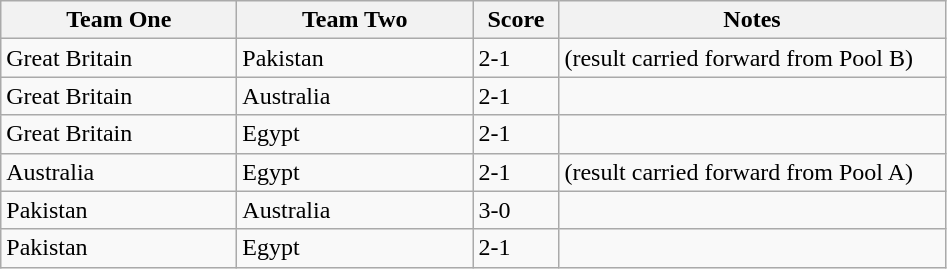<table class="wikitable">
<tr>
<th width=150>Team One</th>
<th width=150>Team Two</th>
<th width=50>Score</th>
<th width=250>Notes</th>
</tr>
<tr>
<td> Great Britain</td>
<td> Pakistan</td>
<td>2-1</td>
<td>(result carried forward from Pool B)</td>
</tr>
<tr>
<td> Great Britain</td>
<td> Australia</td>
<td>2-1</td>
<td></td>
</tr>
<tr>
<td> Great Britain</td>
<td> Egypt</td>
<td>2-1</td>
<td></td>
</tr>
<tr>
<td> Australia</td>
<td> Egypt</td>
<td>2-1</td>
<td>(result carried forward from Pool A)</td>
</tr>
<tr>
<td> Pakistan</td>
<td> Australia</td>
<td>3-0</td>
<td></td>
</tr>
<tr>
<td> Pakistan</td>
<td> Egypt</td>
<td>2-1</td>
<td></td>
</tr>
</table>
